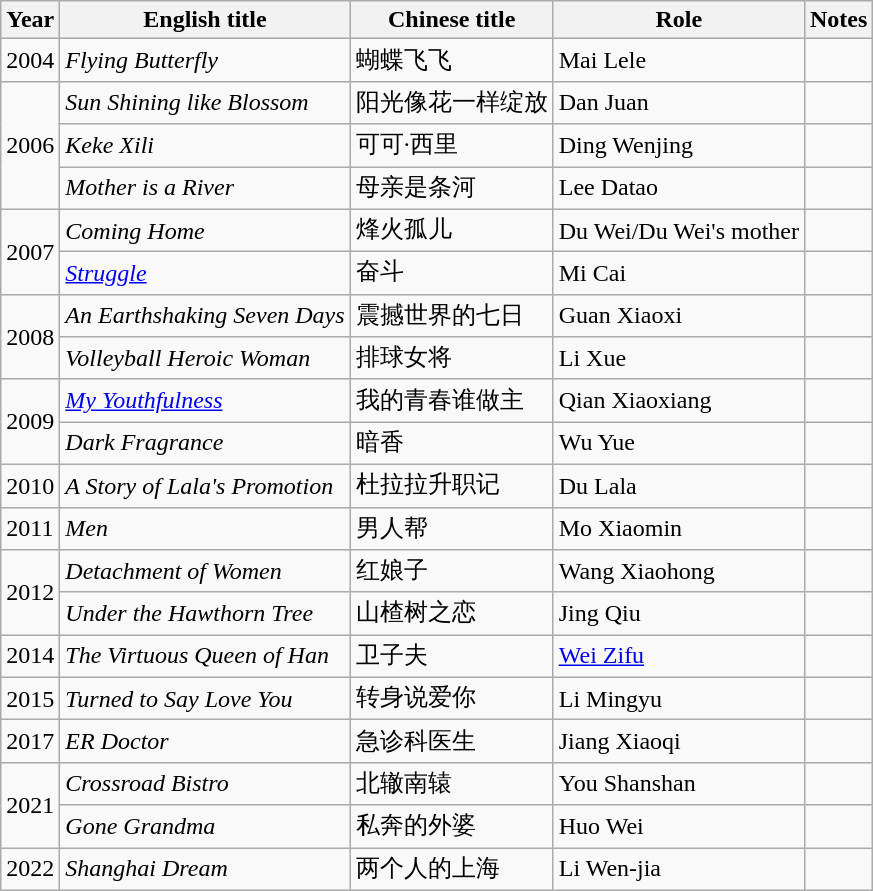<table class="wikitable">
<tr>
<th>Year</th>
<th>English title</th>
<th>Chinese title</th>
<th>Role</th>
<th>Notes</th>
</tr>
<tr>
<td>2004</td>
<td><em>Flying Butterfly</em></td>
<td>蝴蝶飞飞</td>
<td>Mai Lele</td>
<td></td>
</tr>
<tr>
<td rowspan="3">2006</td>
<td><em>Sun Shining like Blossom</em></td>
<td>阳光像花一样绽放</td>
<td>Dan Juan</td>
<td></td>
</tr>
<tr>
<td><em>Keke Xili</em></td>
<td>可可·西里</td>
<td>Ding Wenjing</td>
<td></td>
</tr>
<tr>
<td><em>Mother is a River</em></td>
<td>母亲是条河</td>
<td>Lee Datao</td>
<td></td>
</tr>
<tr>
<td rowspan="2">2007</td>
<td><em>Coming Home</em></td>
<td>烽火孤儿</td>
<td>Du Wei/Du Wei's mother</td>
<td></td>
</tr>
<tr>
<td><em><a href='#'>Struggle</a></em></td>
<td>奋斗</td>
<td>Mi Cai</td>
<td></td>
</tr>
<tr>
<td rowspan="2">2008</td>
<td><em>An Earthshaking Seven Days</em></td>
<td>震撼世界的七日</td>
<td>Guan Xiaoxi</td>
<td></td>
</tr>
<tr>
<td><em>Volleyball Heroic Woman</em></td>
<td>排球女将</td>
<td>Li Xue</td>
<td></td>
</tr>
<tr>
<td rowspan="2">2009</td>
<td><em><a href='#'>My Youthfulness</a></em></td>
<td>我的青春谁做主</td>
<td>Qian Xiaoxiang</td>
<td></td>
</tr>
<tr>
<td><em>Dark Fragrance</em></td>
<td>暗香</td>
<td>Wu Yue</td>
<td></td>
</tr>
<tr>
<td>2010</td>
<td><em>A Story of Lala's Promotion</em></td>
<td>杜拉拉升职记</td>
<td>Du Lala</td>
<td></td>
</tr>
<tr>
<td>2011</td>
<td><em>Men</em></td>
<td>男人帮</td>
<td>Mo Xiaomin</td>
<td></td>
</tr>
<tr>
<td rowspan="2">2012</td>
<td><em>Detachment of Women</em></td>
<td>红娘子</td>
<td>Wang Xiaohong</td>
<td></td>
</tr>
<tr>
<td><em>Under the Hawthorn Tree</em></td>
<td>山楂树之恋</td>
<td>Jing Qiu</td>
<td></td>
</tr>
<tr>
<td>2014</td>
<td><em>The Virtuous Queen of Han</em></td>
<td>卫子夫</td>
<td><a href='#'>Wei Zifu</a></td>
<td></td>
</tr>
<tr>
<td>2015</td>
<td><em>Turned to Say Love You</em></td>
<td>转身说爱你</td>
<td>Li Mingyu</td>
<td></td>
</tr>
<tr>
<td>2017</td>
<td><em>ER Doctor</em></td>
<td>急诊科医生</td>
<td>Jiang Xiaoqi</td>
<td></td>
</tr>
<tr>
<td rowspan="2">2021</td>
<td><em>Crossroad Bistro</em></td>
<td>北辙南辕</td>
<td>You Shanshan</td>
<td></td>
</tr>
<tr>
<td><em>Gone Grandma</em></td>
<td>私奔的外婆</td>
<td>Huo Wei</td>
<td></td>
</tr>
<tr>
<td>2022</td>
<td><em>Shanghai Dream</em></td>
<td>两个人的上海</td>
<td>Li Wen-jia</td>
<td></td>
</tr>
</table>
